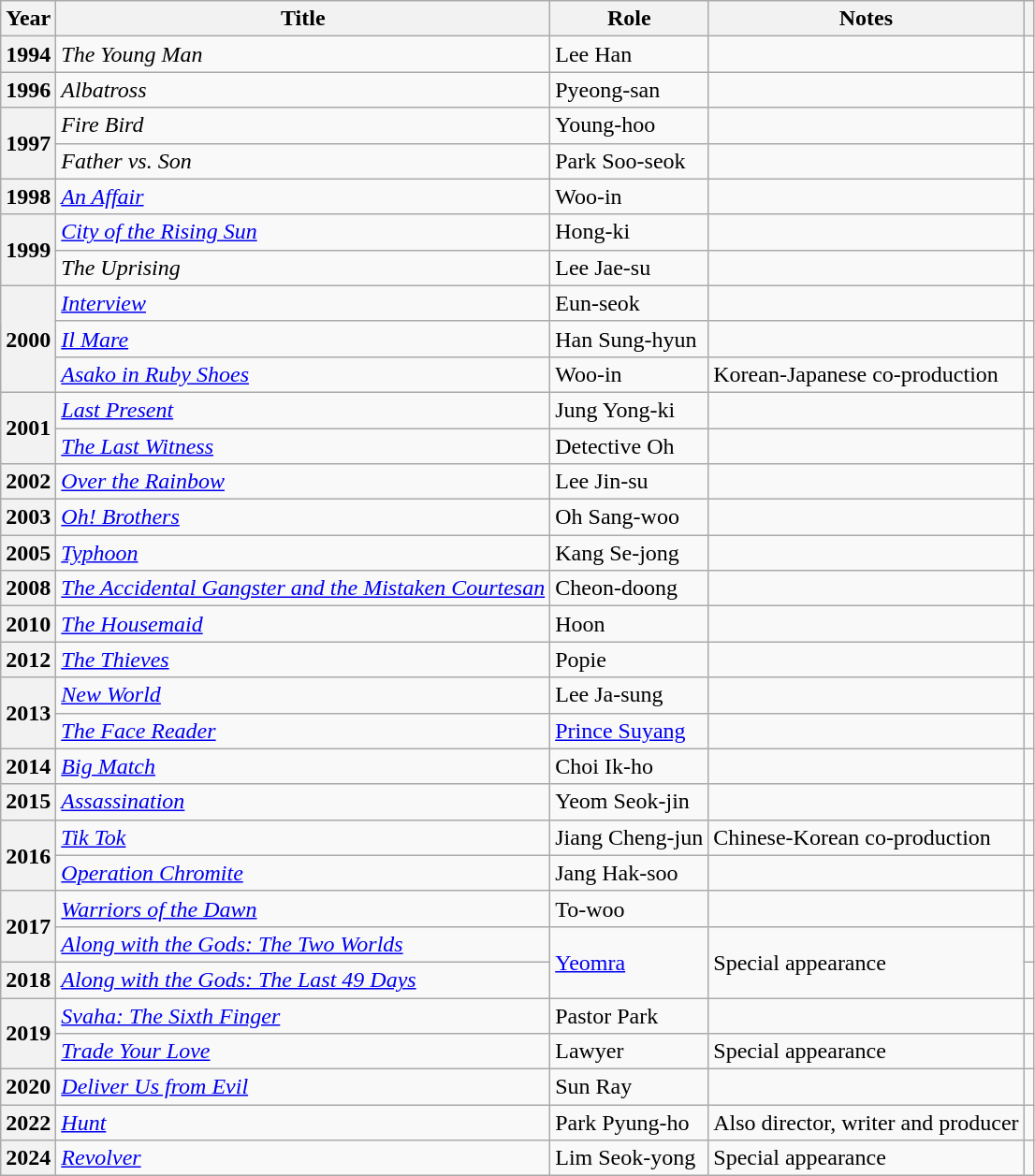<table class="wikitable plainrowheaders sortable">
<tr>
<th scope="col">Year</th>
<th scope="col">Title</th>
<th scope="col">Role</th>
<th scope="col" class="unsortable">Notes</th>
<th scope="col" class="unsortable"></th>
</tr>
<tr>
<th scope="row">1994</th>
<td><em>The Young Man</em></td>
<td>Lee Han</td>
<td></td>
<td style="text-align:center"></td>
</tr>
<tr>
<th scope="row">1996</th>
<td><em>Albatross</em></td>
<td>Pyeong-san</td>
<td></td>
<td style="text-align:center"></td>
</tr>
<tr>
<th scope="row" rowspan="2">1997</th>
<td><em>Fire Bird</em></td>
<td>Young-hoo</td>
<td></td>
<td style="text-align:center"></td>
</tr>
<tr>
<td><em>Father vs. Son</em></td>
<td>Park Soo-seok</td>
<td></td>
<td style="text-align:center"></td>
</tr>
<tr>
<th scope="row">1998</th>
<td><em><a href='#'>An Affair</a></em></td>
<td>Woo-in</td>
<td></td>
<td style="text-align:center"></td>
</tr>
<tr>
<th scope="row" rowspan="2">1999</th>
<td><em><a href='#'>City of the Rising Sun</a></em></td>
<td>Hong-ki</td>
<td></td>
<td style="text-align:center"></td>
</tr>
<tr>
<td><em>The Uprising</em></td>
<td>Lee Jae-su</td>
<td></td>
<td style="text-align:center"></td>
</tr>
<tr>
<th scope="row" rowspan="3">2000</th>
<td><em><a href='#'>Interview</a></em></td>
<td>Eun-seok</td>
<td></td>
<td style="text-align:center"></td>
</tr>
<tr>
<td><em><a href='#'>Il Mare</a></em></td>
<td>Han Sung-hyun</td>
<td></td>
<td style="text-align:center"></td>
</tr>
<tr>
<td><em><a href='#'>Asako in Ruby Shoes</a></em></td>
<td>Woo-in</td>
<td>Korean-Japanese co-production</td>
<td style="text-align:center"></td>
</tr>
<tr>
<th scope="row"  rowspan="2">2001</th>
<td><em><a href='#'>Last Present</a></em></td>
<td>Jung Yong-ki</td>
<td></td>
<td style="text-align:center"></td>
</tr>
<tr>
<td><em><a href='#'>The Last Witness</a></em></td>
<td>Detective Oh</td>
<td></td>
<td style="text-align:center"></td>
</tr>
<tr>
<th scope="row">2002</th>
<td><em><a href='#'>Over the Rainbow</a></em></td>
<td>Lee Jin-su</td>
<td></td>
<td style="text-align:center"></td>
</tr>
<tr>
<th scope="row">2003</th>
<td><em><a href='#'>Oh! Brothers</a></em></td>
<td>Oh Sang-woo</td>
<td></td>
<td style="text-align:center"></td>
</tr>
<tr>
<th scope="row">2005</th>
<td><em><a href='#'>Typhoon</a></em></td>
<td>Kang Se-jong</td>
<td></td>
<td style="text-align:center"></td>
</tr>
<tr>
<th scope="row">2008</th>
<td><em><a href='#'>The Accidental Gangster and the Mistaken Courtesan</a></em></td>
<td>Cheon-doong</td>
<td></td>
<td style="text-align:center"></td>
</tr>
<tr>
<th scope="row">2010</th>
<td><em><a href='#'>The Housemaid</a></em></td>
<td>Hoon</td>
<td></td>
<td style="text-align:center"></td>
</tr>
<tr>
<th scope="row">2012</th>
<td><em><a href='#'>The Thieves</a></em></td>
<td>Popie</td>
<td></td>
<td style="text-align:center"></td>
</tr>
<tr>
<th scope="row" rowspan="2">2013</th>
<td><em><a href='#'>New World</a></em></td>
<td>Lee Ja-sung</td>
<td></td>
<td style="text-align:center"></td>
</tr>
<tr>
<td><em><a href='#'>The Face Reader</a></em></td>
<td><a href='#'>Prince Suyang</a></td>
<td></td>
<td style="text-align:center"></td>
</tr>
<tr>
<th scope="row">2014</th>
<td><em><a href='#'>Big Match</a></em></td>
<td>Choi Ik-ho</td>
<td></td>
<td style="text-align:center"></td>
</tr>
<tr>
<th scope="row">2015</th>
<td><em><a href='#'>Assassination</a></em></td>
<td>Yeom Seok-jin</td>
<td></td>
<td style="text-align:center"></td>
</tr>
<tr>
<th scope="row" rowspan="2">2016</th>
<td><em><a href='#'>Tik Tok</a></em></td>
<td>Jiang Cheng-jun</td>
<td>Chinese-Korean co-production</td>
<td style="text-align:center"></td>
</tr>
<tr>
<td><em><a href='#'>Operation Chromite</a></em></td>
<td>Jang Hak-soo</td>
<td></td>
<td style="text-align:center"></td>
</tr>
<tr>
<th scope="row" rowspan="2">2017</th>
<td><em><a href='#'>Warriors of the Dawn</a></em></td>
<td>To-woo</td>
<td></td>
<td style="text-align:center"></td>
</tr>
<tr>
<td><em><a href='#'>Along with the Gods: The Two Worlds</a></em></td>
<td rowspan="2"><a href='#'>Yeomra</a></td>
<td rowspan="2">Special appearance</td>
<td style="text-align:center"></td>
</tr>
<tr>
<th scope="row">2018</th>
<td><em><a href='#'>Along with the Gods: The Last 49 Days</a></em></td>
<td style="text-align:center"></td>
</tr>
<tr>
<th scope="row" rowspan="2">2019</th>
<td><em><a href='#'>Svaha: The Sixth Finger</a></em></td>
<td>Pastor Park</td>
<td></td>
<td style="text-align:center"></td>
</tr>
<tr>
<td><em><a href='#'>Trade Your Love</a></em></td>
<td>Lawyer</td>
<td>Special appearance</td>
<td style="text-align:center"></td>
</tr>
<tr>
<th scope="row">2020</th>
<td><em><a href='#'>Deliver Us from Evil</a></em></td>
<td>Sun Ray</td>
<td></td>
<td style="text-align:center"></td>
</tr>
<tr>
<th scope="row">2022</th>
<td><em><a href='#'>Hunt</a></em></td>
<td>Park Pyung-ho</td>
<td>Also director, writer and producer</td>
<td style="text-align:center"></td>
</tr>
<tr>
<th scope="row">2024</th>
<td><em><a href='#'>Revolver</a></em></td>
<td>Lim Seok-yong</td>
<td>Special appearance</td>
<td style="text-align:center"></td>
</tr>
</table>
